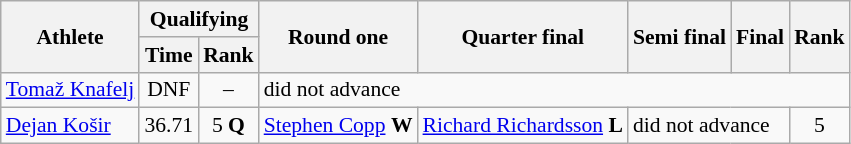<table class="wikitable" style="font-size:90%">
<tr>
<th rowspan="2">Athlete</th>
<th colspan="2">Qualifying</th>
<th rowspan="2">Round one</th>
<th rowspan="2">Quarter final</th>
<th rowspan="2">Semi final</th>
<th rowspan="2">Final</th>
<th rowspan="2">Rank</th>
</tr>
<tr>
<th>Time</th>
<th>Rank</th>
</tr>
<tr>
<td><a href='#'>Tomaž Knafelj</a></td>
<td align="center">DNF</td>
<td align="center">–</td>
<td colspan="5">did not advance</td>
</tr>
<tr>
<td><a href='#'>Dejan Košir</a></td>
<td align="center">36.71</td>
<td align="center">5 <strong>Q</strong></td>
<td> <a href='#'>Stephen Copp</a> <strong>W</strong></td>
<td> <a href='#'>Richard Richardsson</a> <strong>L</strong></td>
<td colspan="2">did not advance</td>
<td align="center">5</td>
</tr>
</table>
